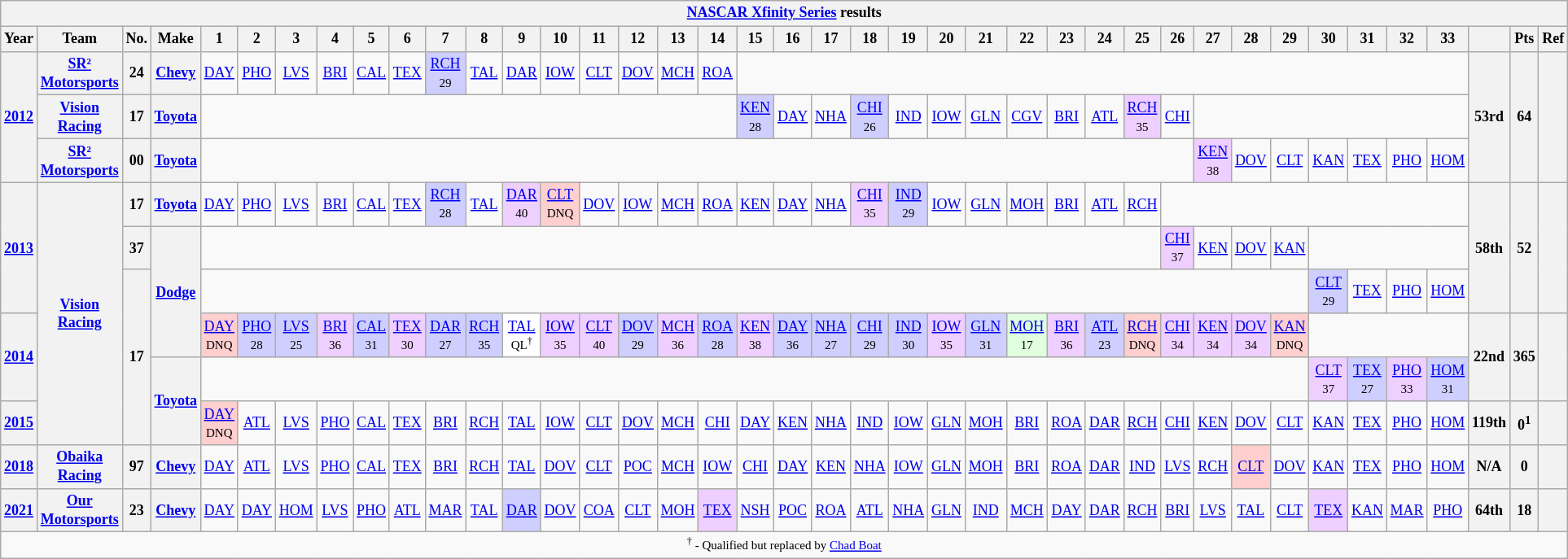<table class="wikitable" style="text-align:center; font-size:75%">
<tr>
<th colspan=42><a href='#'>NASCAR Xfinity Series</a> results</th>
</tr>
<tr>
<th>Year</th>
<th>Team</th>
<th>No.</th>
<th>Make</th>
<th>1</th>
<th>2</th>
<th>3</th>
<th>4</th>
<th>5</th>
<th>6</th>
<th>7</th>
<th>8</th>
<th>9</th>
<th>10</th>
<th>11</th>
<th>12</th>
<th>13</th>
<th>14</th>
<th>15</th>
<th>16</th>
<th>17</th>
<th>18</th>
<th>19</th>
<th>20</th>
<th>21</th>
<th>22</th>
<th>23</th>
<th>24</th>
<th>25</th>
<th>26</th>
<th>27</th>
<th>28</th>
<th>29</th>
<th>30</th>
<th>31</th>
<th>32</th>
<th>33</th>
<th></th>
<th>Pts</th>
<th>Ref</th>
</tr>
<tr>
<th rowspan=3><a href='#'>2012</a></th>
<th><a href='#'>SR² Motorsports</a></th>
<th>24</th>
<th><a href='#'>Chevy</a></th>
<td><a href='#'>DAY</a></td>
<td><a href='#'>PHO</a></td>
<td><a href='#'>LVS</a></td>
<td><a href='#'>BRI</a></td>
<td><a href='#'>CAL</a></td>
<td><a href='#'>TEX</a></td>
<td style="background:#CFCFFF;"><a href='#'>RCH</a><br><small>29</small></td>
<td><a href='#'>TAL</a></td>
<td><a href='#'>DAR</a></td>
<td><a href='#'>IOW</a></td>
<td><a href='#'>CLT</a></td>
<td><a href='#'>DOV</a></td>
<td><a href='#'>MCH</a></td>
<td><a href='#'>ROA</a></td>
<td colspan=19></td>
<th rowspan=3>53rd</th>
<th rowspan=3>64</th>
<th rowspan=3></th>
</tr>
<tr>
<th><a href='#'>Vision Racing</a></th>
<th>17</th>
<th><a href='#'>Toyota</a></th>
<td colspan=14></td>
<td style="background:#CFCFFF;"><a href='#'>KEN</a><br><small>28</small></td>
<td><a href='#'>DAY</a></td>
<td><a href='#'>NHA</a></td>
<td style="background:#CFCFFF;"><a href='#'>CHI</a><br><small>26</small></td>
<td><a href='#'>IND</a></td>
<td><a href='#'>IOW</a></td>
<td><a href='#'>GLN</a></td>
<td><a href='#'>CGV</a></td>
<td><a href='#'>BRI</a></td>
<td><a href='#'>ATL</a></td>
<td style="background:#EFCFFF;"><a href='#'>RCH</a><br><small>35</small></td>
<td><a href='#'>CHI</a></td>
<td colspan=7></td>
</tr>
<tr>
<th><a href='#'>SR² Motorsports</a></th>
<th>00</th>
<th><a href='#'>Toyota</a></th>
<td colspan=26></td>
<td style="background:#EFCFFF;"><a href='#'>KEN</a><br><small>38</small></td>
<td><a href='#'>DOV</a></td>
<td><a href='#'>CLT</a></td>
<td><a href='#'>KAN</a></td>
<td><a href='#'>TEX</a></td>
<td><a href='#'>PHO</a></td>
<td><a href='#'>HOM</a></td>
</tr>
<tr>
<th rowspan=3><a href='#'>2013</a></th>
<th rowspan=6><a href='#'>Vision Racing</a></th>
<th>17</th>
<th><a href='#'>Toyota</a></th>
<td><a href='#'>DAY</a></td>
<td><a href='#'>PHO</a></td>
<td><a href='#'>LVS</a></td>
<td><a href='#'>BRI</a></td>
<td><a href='#'>CAL</a></td>
<td><a href='#'>TEX</a></td>
<td style="background:#CFCFFF;"><a href='#'>RCH</a><br><small>28</small></td>
<td><a href='#'>TAL</a></td>
<td style="background:#EFCFFF;"><a href='#'>DAR</a><br><small>40</small></td>
<td style="background:#FFCFCF;"><a href='#'>CLT</a><br><small>DNQ</small></td>
<td><a href='#'>DOV</a></td>
<td><a href='#'>IOW</a></td>
<td><a href='#'>MCH</a></td>
<td><a href='#'>ROA</a></td>
<td><a href='#'>KEN</a></td>
<td><a href='#'>DAY</a></td>
<td><a href='#'>NHA</a></td>
<td style="background:#EFCFFF;"><a href='#'>CHI</a><br><small>35</small></td>
<td style="background:#CFCFFF;"><a href='#'>IND</a><br><small>29</small></td>
<td><a href='#'>IOW</a></td>
<td><a href='#'>GLN</a></td>
<td><a href='#'>MOH</a></td>
<td><a href='#'>BRI</a></td>
<td><a href='#'>ATL</a></td>
<td><a href='#'>RCH</a></td>
<td colspan=8></td>
<th rowspan=3>58th</th>
<th rowspan=3>52</th>
<th rowspan=3></th>
</tr>
<tr>
<th>37</th>
<th rowspan=3><a href='#'>Dodge</a></th>
<td colspan=25></td>
<td style="background:#EFCFFF;"><a href='#'>CHI</a><br><small>37</small></td>
<td><a href='#'>KEN</a></td>
<td><a href='#'>DOV</a></td>
<td><a href='#'>KAN</a></td>
<td colspan=4></td>
</tr>
<tr>
<th rowspan=4>17</th>
<td colspan=29></td>
<td style="background:#CFCFFF;"><a href='#'>CLT</a><br><small>29</small></td>
<td><a href='#'>TEX</a></td>
<td><a href='#'>PHO</a></td>
<td><a href='#'>HOM</a></td>
</tr>
<tr>
<th rowspan=2><a href='#'>2014</a></th>
<td style="background:#FFCFCF;"><a href='#'>DAY</a><br><small>DNQ</small></td>
<td style="background:#CFCFFF;"><a href='#'>PHO</a><br><small>28</small></td>
<td style="background:#CFCFFF;"><a href='#'>LVS</a><br><small>25</small></td>
<td style="background:#EFCFFF;"><a href='#'>BRI</a><br><small>36</small></td>
<td style="background:#CFCFFF;"><a href='#'>CAL</a><br><small>31</small></td>
<td style="background:#EFCFFF;"><a href='#'>TEX</a><br><small>30</small></td>
<td style="background:#CFCFFF;"><a href='#'>DAR</a><br><small>27</small></td>
<td style="background:#CFCFFF;"><a href='#'>RCH</a><br><small>35</small></td>
<td style="background:#FFFFFF;"><a href='#'>TAL</a><br><small>QL<sup>†</sup></small></td>
<td style="background:#EFCFFF;"><a href='#'>IOW</a><br><small>35</small></td>
<td style="background:#EFCFFF;"><a href='#'>CLT</a><br><small>40</small></td>
<td style="background:#CFCFFF;"><a href='#'>DOV</a><br><small>29</small></td>
<td style="background:#EFCFFF;"><a href='#'>MCH</a><br><small>36</small></td>
<td style="background:#CFCFFF;"><a href='#'>ROA</a><br><small>28</small></td>
<td style="background:#EFCFFF;"><a href='#'>KEN</a><br><small>38</small></td>
<td style="background:#CFCFFF;"><a href='#'>DAY</a><br><small>36</small></td>
<td style="background:#CFCFFF;"><a href='#'>NHA</a><br><small>27</small></td>
<td style="background:#CFCFFF;"><a href='#'>CHI</a><br><small>29</small></td>
<td style="background:#CFCFFF;"><a href='#'>IND</a><br><small>30</small></td>
<td style="background:#EFCFFF;"><a href='#'>IOW</a><br><small>35</small></td>
<td style="background:#CFCFFF;"><a href='#'>GLN</a><br><small>31</small></td>
<td style="background:#DFFFDF;"><a href='#'>MOH</a><br><small>17</small></td>
<td style="background:#EFCFFF;"><a href='#'>BRI</a><br><small>36</small></td>
<td style="background:#CFCFFF;"><a href='#'>ATL</a><br><small>23</small></td>
<td style="background:#FFCFCF;"><a href='#'>RCH</a><br><small>DNQ</small></td>
<td style="background:#EFCFFF;"><a href='#'>CHI</a><br><small>34</small></td>
<td style="background:#EFCFFF;"><a href='#'>KEN</a><br><small>34</small></td>
<td style="background:#EFCFFF;"><a href='#'>DOV</a><br><small>34</small></td>
<td style="background:#FFCFCF;"><a href='#'>KAN</a><br><small>DNQ</small></td>
<td colspan=4></td>
<th rowspan=2>22nd</th>
<th rowspan=2>365</th>
<th rowspan=2></th>
</tr>
<tr>
<th rowspan=2><a href='#'>Toyota</a></th>
<td colspan=29></td>
<td style="background:#EFCFFF;"><a href='#'>CLT</a><br><small>37</small></td>
<td style="background:#CFCFFF;"><a href='#'>TEX</a><br><small>27</small></td>
<td style="background:#EFCFFF;"><a href='#'>PHO</a><br><small>33</small></td>
<td style="background:#CFCFFF;"><a href='#'>HOM</a><br><small>31</small></td>
</tr>
<tr>
<th><a href='#'>2015</a></th>
<td style="background:#FFCFCF;"><a href='#'>DAY</a><br><small>DNQ</small></td>
<td><a href='#'>ATL</a></td>
<td><a href='#'>LVS</a></td>
<td><a href='#'>PHO</a></td>
<td><a href='#'>CAL</a></td>
<td><a href='#'>TEX</a></td>
<td><a href='#'>BRI</a></td>
<td><a href='#'>RCH</a></td>
<td><a href='#'>TAL</a></td>
<td><a href='#'>IOW</a></td>
<td><a href='#'>CLT</a></td>
<td><a href='#'>DOV</a></td>
<td><a href='#'>MCH</a></td>
<td><a href='#'>CHI</a></td>
<td><a href='#'>DAY</a></td>
<td><a href='#'>KEN</a></td>
<td><a href='#'>NHA</a></td>
<td><a href='#'>IND</a></td>
<td><a href='#'>IOW</a></td>
<td><a href='#'>GLN</a></td>
<td><a href='#'>MOH</a></td>
<td><a href='#'>BRI</a></td>
<td><a href='#'>ROA</a></td>
<td><a href='#'>DAR</a></td>
<td><a href='#'>RCH</a></td>
<td><a href='#'>CHI</a></td>
<td><a href='#'>KEN</a></td>
<td><a href='#'>DOV</a></td>
<td><a href='#'>CLT</a></td>
<td><a href='#'>KAN</a></td>
<td><a href='#'>TEX</a></td>
<td><a href='#'>PHO</a></td>
<td><a href='#'>HOM</a></td>
<th>119th</th>
<th>0<sup>1</sup></th>
<th></th>
</tr>
<tr>
<th><a href='#'>2018</a></th>
<th><a href='#'>Obaika Racing</a></th>
<th>97</th>
<th><a href='#'>Chevy</a></th>
<td><a href='#'>DAY</a></td>
<td><a href='#'>ATL</a></td>
<td><a href='#'>LVS</a></td>
<td><a href='#'>PHO</a></td>
<td><a href='#'>CAL</a></td>
<td><a href='#'>TEX</a></td>
<td><a href='#'>BRI</a></td>
<td><a href='#'>RCH</a></td>
<td><a href='#'>TAL</a></td>
<td><a href='#'>DOV</a></td>
<td><a href='#'>CLT</a></td>
<td><a href='#'>POC</a></td>
<td><a href='#'>MCH</a></td>
<td><a href='#'>IOW</a></td>
<td><a href='#'>CHI</a></td>
<td><a href='#'>DAY</a></td>
<td><a href='#'>KEN</a></td>
<td><a href='#'>NHA</a></td>
<td><a href='#'>IOW</a></td>
<td><a href='#'>GLN</a></td>
<td><a href='#'>MOH</a></td>
<td><a href='#'>BRI</a></td>
<td><a href='#'>ROA</a></td>
<td><a href='#'>DAR</a></td>
<td><a href='#'>IND</a></td>
<td><a href='#'>LVS</a></td>
<td><a href='#'>RCH</a></td>
<td style="background:#FFCFCF;"><a href='#'>CLT</a><br></td>
<td><a href='#'>DOV</a></td>
<td><a href='#'>KAN</a></td>
<td><a href='#'>TEX</a></td>
<td><a href='#'>PHO</a></td>
<td><a href='#'>HOM</a></td>
<th>N/A</th>
<th>0</th>
<th></th>
</tr>
<tr>
<th><a href='#'>2021</a></th>
<th><a href='#'>Our Motorsports</a></th>
<th>23</th>
<th><a href='#'>Chevy</a></th>
<td><a href='#'>DAY</a></td>
<td><a href='#'>DAY</a></td>
<td><a href='#'>HOM</a></td>
<td><a href='#'>LVS</a></td>
<td><a href='#'>PHO</a></td>
<td><a href='#'>ATL</a></td>
<td><a href='#'>MAR</a></td>
<td><a href='#'>TAL</a></td>
<td style="background:#CFCFFF;"><a href='#'>DAR</a><br></td>
<td><a href='#'>DOV</a></td>
<td><a href='#'>COA</a></td>
<td><a href='#'>CLT</a></td>
<td><a href='#'>MOH</a></td>
<td style="background:#EFCFFF;"><a href='#'>TEX</a><br></td>
<td><a href='#'>NSH</a></td>
<td><a href='#'>POC</a></td>
<td><a href='#'>ROA</a></td>
<td><a href='#'>ATL</a></td>
<td><a href='#'>NHA</a></td>
<td><a href='#'>GLN</a></td>
<td><a href='#'>IND</a></td>
<td><a href='#'>MCH</a></td>
<td><a href='#'>DAY</a></td>
<td><a href='#'>DAR</a></td>
<td><a href='#'>RCH</a></td>
<td><a href='#'>BRI</a></td>
<td><a href='#'>LVS</a></td>
<td><a href='#'>TAL</a></td>
<td><a href='#'>CLT</a></td>
<td style="background:#EFCFFF;"><a href='#'>TEX</a><br></td>
<td><a href='#'>KAN</a></td>
<td><a href='#'>MAR</a></td>
<td><a href='#'>PHO</a></td>
<th>64th</th>
<th>18</th>
<th></th>
</tr>
<tr>
<td colspan=42><small><sup>†</sup> - Qualified but replaced by <a href='#'>Chad Boat</a></small></td>
</tr>
</table>
